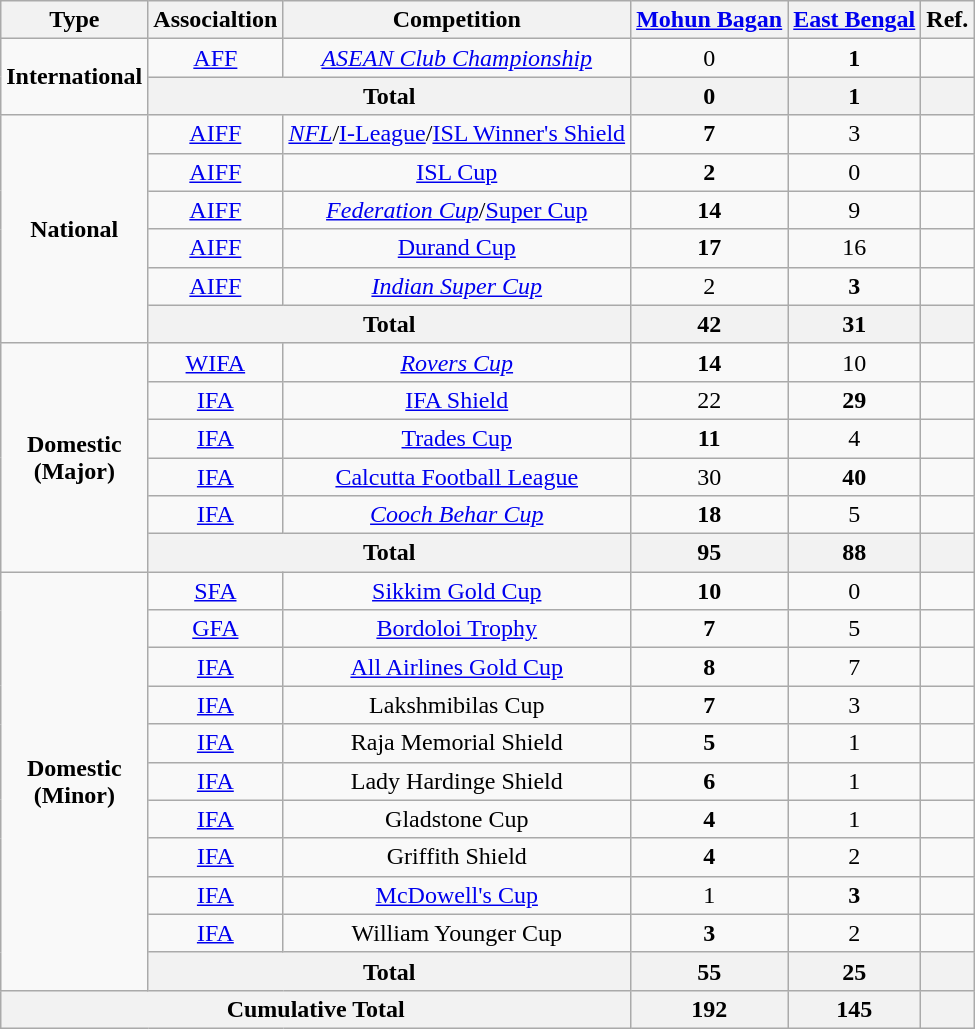<table class="wikitable sortable" style="text-align: center">
<tr>
<th>Type</th>
<th>Associaltion</th>
<th>Competition</th>
<th><a href='#'>Mohun Bagan</a></th>
<th><a href='#'>East Bengal</a></th>
<th>Ref.</th>
</tr>
<tr>
<td rowspan="2"><strong>International</strong></td>
<td><a href='#'>AFF</a></td>
<td><a href='#'><em>ASEAN Club Championship</em></a></td>
<td>0</td>
<td><strong>1</strong></td>
<td></td>
</tr>
<tr>
<th colspan="2"><strong>Total</strong></th>
<th>0</th>
<th>1</th>
<th></th>
</tr>
<tr>
<td rowspan="6"><strong>National</strong></td>
<td><a href='#'>AIFF</a></td>
<td><a href='#'><em>NFL</em></a>/<a href='#'>I-League</a>/<a href='#'>ISL Winner's Shield</a></td>
<td><strong>7</strong></td>
<td>3</td>
<td></td>
</tr>
<tr>
<td><a href='#'>AIFF</a></td>
<td><a href='#'>ISL Cup</a></td>
<td><strong>2</strong></td>
<td>0</td>
<td></td>
</tr>
<tr>
<td><a href='#'>AIFF</a></td>
<td><a href='#'><em>Federation Cup</em></a>/<a href='#'>Super Cup</a></td>
<td><strong>14</strong></td>
<td>9</td>
<td></td>
</tr>
<tr>
<td><a href='#'>AIFF</a></td>
<td><a href='#'>Durand Cup</a></td>
<td><strong>17</strong></td>
<td>16</td>
<td></td>
</tr>
<tr>
<td><a href='#'>AIFF</a></td>
<td><a href='#'><em>Indian Super Cup</em></a></td>
<td>2</td>
<td><strong>3</strong></td>
<td></td>
</tr>
<tr>
<th colspan="2">Total</th>
<th>42</th>
<th>31</th>
<th></th>
</tr>
<tr>
<td rowspan="6"><strong>Domestic</strong><br><strong>(Major)</strong></td>
<td><a href='#'>WIFA</a></td>
<td><em><a href='#'>Rovers Cup</a></em></td>
<td><strong>14</strong></td>
<td>10</td>
<td></td>
</tr>
<tr>
<td><a href='#'>IFA</a></td>
<td><a href='#'>IFA Shield</a></td>
<td>22</td>
<td><strong>29</strong></td>
<td></td>
</tr>
<tr>
<td><a href='#'>IFA</a></td>
<td><a href='#'>Trades Cup</a></td>
<td><strong>11</strong></td>
<td>4</td>
<td></td>
</tr>
<tr>
<td><a href='#'>IFA</a></td>
<td><a href='#'>Calcutta Football League</a></td>
<td>30</td>
<td><strong>40</strong></td>
<td></td>
</tr>
<tr>
<td><a href='#'>IFA</a></td>
<td><em><a href='#'>Cooch Behar Cup</a></em></td>
<td><strong>18</strong></td>
<td>5</td>
<td></td>
</tr>
<tr>
<th colspan="2"><strong>Total</strong></th>
<th>95</th>
<th>88</th>
<th></th>
</tr>
<tr>
<td rowspan="11"><strong>Domestic</strong><br><strong>(Minor)</strong></td>
<td><a href='#'>SFA</a></td>
<td><a href='#'>Sikkim Gold Cup</a></td>
<td><strong>10</strong></td>
<td>0</td>
<td></td>
</tr>
<tr>
<td><a href='#'>GFA</a></td>
<td><a href='#'>Bordoloi Trophy</a></td>
<td><strong>7</strong></td>
<td>5</td>
<td></td>
</tr>
<tr>
<td><a href='#'>IFA</a></td>
<td><a href='#'>All Airlines Gold Cup</a></td>
<td><strong>8</strong></td>
<td>7</td>
<td></td>
</tr>
<tr>
<td><a href='#'>IFA</a></td>
<td>Lakshmibilas Cup</td>
<td><strong>7</strong></td>
<td>3</td>
<td></td>
</tr>
<tr>
<td><a href='#'>IFA</a></td>
<td>Raja Memorial Shield</td>
<td><strong>5</strong></td>
<td>1</td>
<td></td>
</tr>
<tr>
<td><a href='#'>IFA</a></td>
<td>Lady Hardinge Shield</td>
<td><strong>6</strong></td>
<td>1</td>
<td></td>
</tr>
<tr>
<td><a href='#'>IFA</a></td>
<td>Gladstone Cup</td>
<td><strong>4</strong></td>
<td>1</td>
<td></td>
</tr>
<tr>
<td><a href='#'>IFA</a></td>
<td>Griffith Shield</td>
<td><strong>4</strong></td>
<td>2</td>
<td></td>
</tr>
<tr>
<td><a href='#'>IFA</a></td>
<td><a href='#'>McDowell's Cup</a></td>
<td>1</td>
<td><strong>3</strong></td>
<td></td>
</tr>
<tr>
<td><a href='#'>IFA</a></td>
<td>William Younger Cup</td>
<td><strong>3</strong></td>
<td>2</td>
<td></td>
</tr>
<tr>
<th colspan="2">Total</th>
<th>55</th>
<th>25</th>
<th></th>
</tr>
<tr>
<th colspan="3">Cumulative Total</th>
<th>192</th>
<th>145</th>
<th></th>
</tr>
</table>
